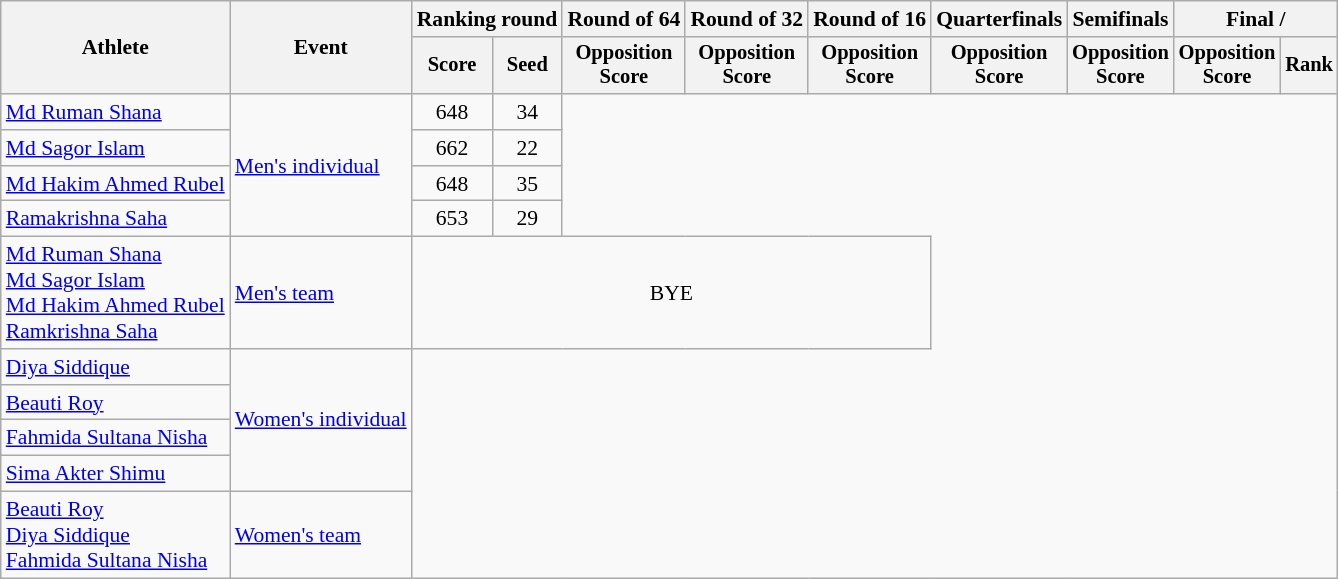<table class="wikitable" style="font-size:90%; text-align:center;">
<tr>
<th rowspan="2">Athlete</th>
<th rowspan="2">Event</th>
<th colspan="2">Ranking round</th>
<th>Round of 64</th>
<th>Round of 32</th>
<th>Round of 16</th>
<th>Quarterfinals</th>
<th>Semifinals</th>
<th colspan=2>Final / </th>
</tr>
<tr style=font-size:95%>
<th>Score</th>
<th>Seed</th>
<th>Opposition<br>Score</th>
<th>Opposition<br>Score</th>
<th>Opposition<br>Score</th>
<th>Opposition<br>Score</th>
<th>Opposition<br>Score</th>
<th>Opposition<br>Score</th>
<th>Rank</th>
</tr>
<tr>
<td align=left><a href='#'>Md Ruman Shana</a></td>
<td align=left rowspan=4><a href='#'>Men's individual</a></td>
<td>648</td>
<td>34</td>
</tr>
<tr>
<td align=left><a href='#'>Md Sagor Islam</a></td>
<td>662</td>
<td>22</td>
</tr>
<tr>
<td align=left><a href='#'>Md Hakim Ahmed Rubel</a></td>
<td>648</td>
<td>35</td>
</tr>
<tr>
<td align=left><a href='#'>Ramakrishna Saha</a></td>
<td>653</td>
<td>29</td>
</tr>
<tr>
<td align=left><a href='#'>Md Ruman Shana</a><br><a href='#'>Md Sagor Islam</a><br><a href='#'>Md Hakim Ahmed Rubel</a><br><a href='#'>Ramkrishna Saha</a></td>
<td align=left><a href='#'>Men's team</a></td>
<td colspan=5>BYE</td>
</tr>
<tr>
<td align=left><a href='#'>Diya Siddique</a></td>
<td align=left rowspan=4><a href='#'>Women's individual</a></td>
</tr>
<tr>
<td align=left><a href='#'>Beauti Roy</a></td>
</tr>
<tr>
<td align=left><a href='#'>Fahmida Sultana Nisha</a></td>
</tr>
<tr>
<td align=left><a href='#'>Sima Akter Shimu</a></td>
</tr>
<tr>
<td align=left><a href='#'>Beauti Roy</a><br><a href='#'>Diya Siddique</a><br><a href='#'>Fahmida Sultana Nisha</a></td>
<td align=left><a href='#'>Women's team</a></td>
</tr>
</table>
